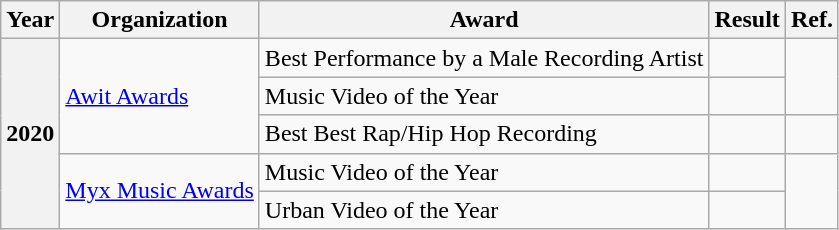<table class="wikitable">
<tr>
<th>Year</th>
<th>Organization</th>
<th>Award</th>
<th>Result</th>
<th>Ref.</th>
</tr>
<tr>
<th scope="row" rowspan="5">2020</th>
<td scope="row" rowspan="3"><a href='#'>Awit Awards</a></td>
<td>Best Performance by a Male Recording Artist</td>
<td></td>
<td scope="row" rowspan="2"></td>
</tr>
<tr>
<td>Music Video of the Year</td>
<td></td>
</tr>
<tr>
<td>Best Best Rap/Hip Hop Recording</td>
<td></td>
<td></td>
</tr>
<tr>
<td scope="row" rowspan="2"><a href='#'>Myx Music Awards</a></td>
<td>Music Video of the Year</td>
<td></td>
<td scope="row" rowspan="2"></td>
</tr>
<tr>
<td>Urban Video of the Year</td>
<td></td>
</tr>
</table>
